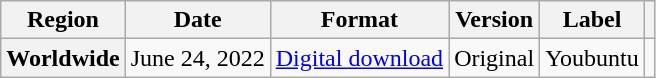<table class="wikitable">
<tr>
<th scope="row">Region</th>
<th scope="row">Date</th>
<th scope="row">Format</th>
<th scope="row">Version</th>
<th scope="row">Label</th>
<th scope="row"></th>
</tr>
<tr>
<th scope="row">Worldwide</th>
<td>June 24, 2022</td>
<td><a href='#'>Digital download</a></td>
<td>Original</td>
<td>Youbuntu</td>
<td></td>
</tr>
</table>
